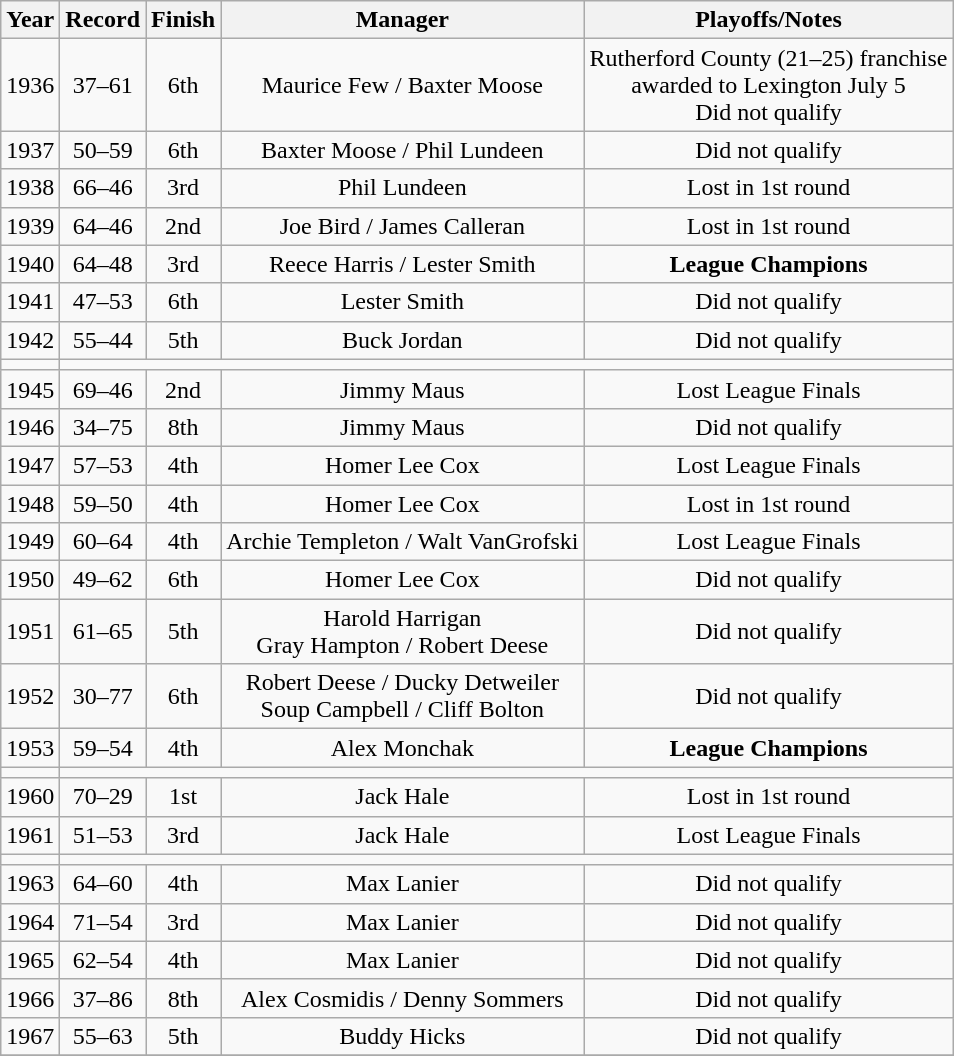<table class="wikitable" style="text-align:center">
<tr>
<th>Year</th>
<th>Record</th>
<th>Finish</th>
<th>Manager</th>
<th>Playoffs/Notes</th>
</tr>
<tr align=center>
<td>1936</td>
<td>37–61</td>
<td>6th</td>
<td>Maurice Few / Baxter Moose</td>
<td>Rutherford County (21–25) franchise <br>awarded to Lexington July 5<br>Did not qualify</td>
</tr>
<tr align=center>
<td>1937</td>
<td>50–59</td>
<td>6th</td>
<td>Baxter Moose / Phil Lundeen</td>
<td>Did not qualify</td>
</tr>
<tr align=center>
<td>1938</td>
<td>66–46</td>
<td>3rd</td>
<td>Phil Lundeen</td>
<td>Lost in 1st round</td>
</tr>
<tr align=center>
<td>1939</td>
<td>64–46</td>
<td>2nd</td>
<td>Joe Bird / James Calleran</td>
<td>Lost in 1st round</td>
</tr>
<tr align=center>
<td>1940</td>
<td>64–48</td>
<td>3rd</td>
<td>Reece Harris / Lester Smith</td>
<td><strong>League Champions</strong></td>
</tr>
<tr align=center>
<td>1941</td>
<td>47–53</td>
<td>6th</td>
<td>Lester Smith</td>
<td>Did not qualify</td>
</tr>
<tr align=center>
<td>1942</td>
<td>55–44</td>
<td>5th</td>
<td>Buck Jordan</td>
<td>Did not qualify</td>
</tr>
<tr align=center>
<td></td>
</tr>
<tr align=center>
<td>1945</td>
<td>69–46</td>
<td>2nd</td>
<td>Jimmy Maus</td>
<td>Lost League Finals</td>
</tr>
<tr align=center>
<td>1946</td>
<td>34–75</td>
<td>8th</td>
<td>Jimmy Maus</td>
<td>Did not qualify</td>
</tr>
<tr align=center>
<td>1947</td>
<td>57–53</td>
<td>4th</td>
<td>Homer Lee Cox</td>
<td>Lost League Finals</td>
</tr>
<tr align=center>
<td>1948</td>
<td>59–50</td>
<td>4th</td>
<td>Homer Lee Cox</td>
<td>Lost in 1st round</td>
</tr>
<tr align=center>
<td>1949</td>
<td>60–64</td>
<td>4th</td>
<td>Archie Templeton / Walt VanGrofski</td>
<td>Lost League Finals</td>
</tr>
<tr align=center>
<td>1950</td>
<td>49–62</td>
<td>6th</td>
<td>Homer Lee Cox</td>
<td>Did not qualify</td>
</tr>
<tr align=center>
<td>1951</td>
<td>61–65</td>
<td>5th</td>
<td>Harold Harrigan <br> Gray Hampton / Robert Deese</td>
<td>Did not qualify</td>
</tr>
<tr align=center>
<td>1952</td>
<td>30–77</td>
<td>6th</td>
<td>Robert Deese / Ducky Detweiler <br>Soup Campbell / Cliff Bolton</td>
<td>Did not qualify</td>
</tr>
<tr align=center>
<td>1953</td>
<td>59–54</td>
<td>4th</td>
<td>Alex Monchak</td>
<td><strong>League Champions</strong></td>
</tr>
<tr align=center>
<td></td>
</tr>
<tr align=center>
<td>1960</td>
<td>70–29</td>
<td>1st</td>
<td>Jack Hale</td>
<td>Lost in 1st round</td>
</tr>
<tr align=center>
<td>1961</td>
<td>51–53</td>
<td>3rd</td>
<td>Jack Hale</td>
<td>Lost League Finals</td>
</tr>
<tr align=center>
<td></td>
</tr>
<tr align=center>
<td>1963</td>
<td>64–60</td>
<td>4th</td>
<td>Max Lanier</td>
<td>Did not qualify</td>
</tr>
<tr align=center>
<td>1964</td>
<td>71–54</td>
<td>3rd</td>
<td>Max Lanier</td>
<td>Did not qualify</td>
</tr>
<tr align=center>
<td>1965</td>
<td>62–54</td>
<td>4th</td>
<td>Max Lanier</td>
<td>Did not qualify</td>
</tr>
<tr align=center>
<td>1966</td>
<td>37–86</td>
<td>8th</td>
<td>Alex Cosmidis / Denny Sommers</td>
<td>Did not qualify</td>
</tr>
<tr align=center>
<td>1967</td>
<td>55–63</td>
<td>5th</td>
<td>Buddy Hicks</td>
<td>Did not qualify</td>
</tr>
<tr align=center>
</tr>
</table>
